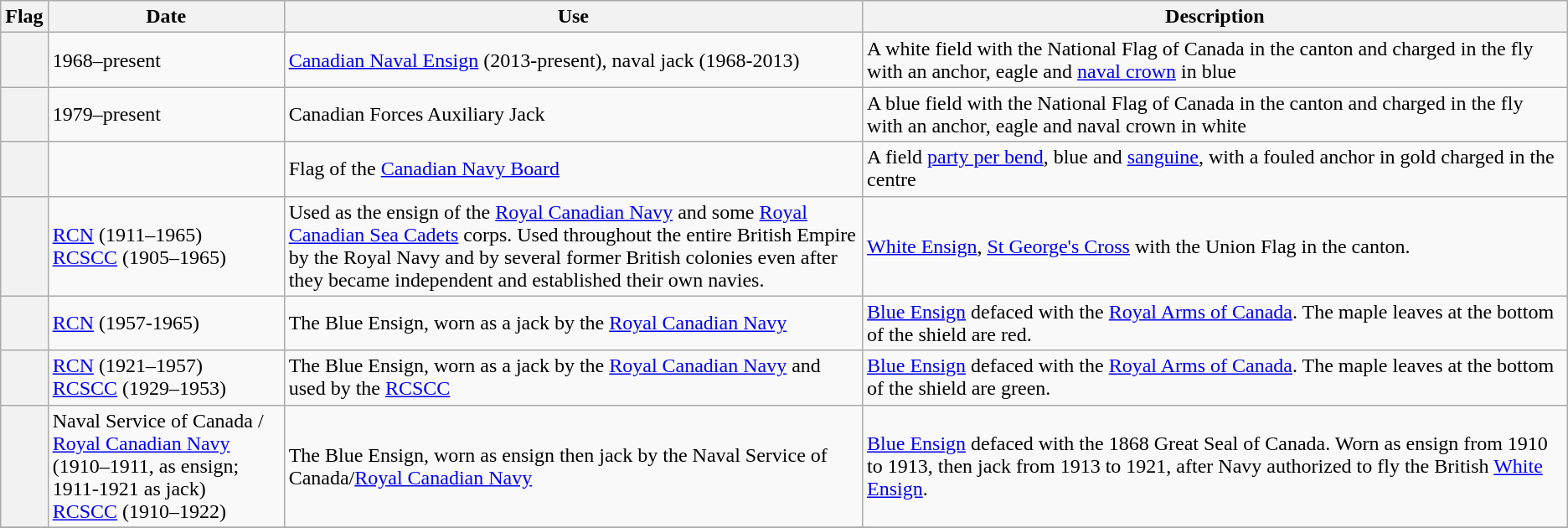<table class="wikitable">
<tr>
<th scope="col">Flag</th>
<th scope="col">Date</th>
<th scope="col">Use</th>
<th scope="col" style="width: 45%;">Description</th>
</tr>
<tr>
<th scope="row"></th>
<td>1968–present</td>
<td><a href='#'>Canadian Naval Ensign</a> (2013-present), naval jack (1968-2013)</td>
<td>A white field with the National Flag of Canada in the canton and charged in the fly with an anchor, eagle and <a href='#'>naval crown</a> in blue</td>
</tr>
<tr>
<th scope="row"></th>
<td>1979–present</td>
<td>Canadian Forces Auxiliary Jack</td>
<td>A blue field with the National Flag of Canada in the canton and charged in the fly with an anchor, eagle and naval crown in white</td>
</tr>
<tr>
<th scope="row"></th>
<td></td>
<td>Flag of the <a href='#'>Canadian Navy Board</a></td>
<td>A field <a href='#'>party per bend</a>, blue and <a href='#'>sanguine</a>, with a fouled anchor in gold charged in the centre</td>
</tr>
<tr>
<th scope="row"></th>
<td><a href='#'>RCN</a> (1911–1965)<br><a href='#'>RCSCC</a> (1905–1965)</td>
<td>Used as the ensign of the <a href='#'>Royal Canadian Navy</a> and some <a href='#'>Royal Canadian Sea Cadets</a> corps. Used throughout the entire British Empire by the Royal Navy and by several former British colonies even after they became independent and established their own navies.</td>
<td><a href='#'>White Ensign</a>, <a href='#'>St George's Cross</a> with the Union Flag in the canton.</td>
</tr>
<tr>
<th scope="row"></th>
<td><a href='#'>RCN</a> (1957-1965)</td>
<td>The Blue Ensign, worn as a jack by the <a href='#'>Royal Canadian Navy</a></td>
<td><a href='#'>Blue Ensign</a> defaced with the <a href='#'>Royal Arms of Canada</a>. The maple leaves at the bottom of the shield are red.</td>
</tr>
<tr>
<th scope="row"></th>
<td><a href='#'>RCN</a> (1921–1957)<br><a href='#'>RCSCC</a> (1929–1953)</td>
<td>The Blue Ensign, worn as a jack by the <a href='#'>Royal Canadian Navy</a> and used by the <a href='#'>RCSCC</a></td>
<td><a href='#'>Blue Ensign</a> defaced with the <a href='#'>Royal Arms of Canada</a>. The maple leaves at the bottom of the shield are green.</td>
</tr>
<tr>
<th scope="row"></th>
<td>Naval Service of Canada / <a href='#'>Royal Canadian Navy</a> (1910–1911, as ensign; 1911-1921 as jack)<br><a href='#'>RCSCC</a> (1910–1922)</td>
<td>The Blue Ensign, worn as ensign then jack by the Naval Service of Canada/<a href='#'>Royal Canadian Navy</a></td>
<td><a href='#'>Blue Ensign</a> defaced with the 1868 Great Seal of Canada. Worn as ensign from 1910 to 1913, then jack from 1913 to 1921, after Navy authorized to fly the British <a href='#'>White Ensign</a>.</td>
</tr>
<tr>
</tr>
</table>
